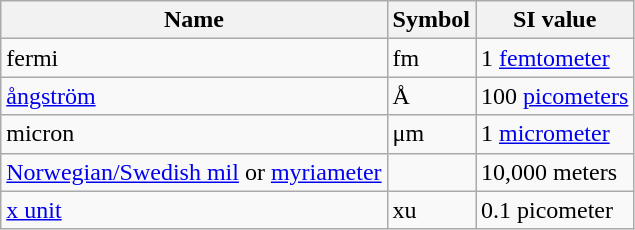<table class="wikitable" style="margin-left: 20px;" background-color: #ffffff">
<tr>
<th>Name</th>
<th>Symbol</th>
<th>SI value</th>
</tr>
<tr align="left">
<td>fermi</td>
<td aligh="center">fm</td>
<td>1 <a href='#'>femtometer</a></td>
</tr>
<tr>
<td><a href='#'>ångström</a></td>
<td>Å</td>
<td>100 <a href='#'>picometers</a></td>
</tr>
<tr>
<td>micron</td>
<td>μm</td>
<td>1 <a href='#'>micrometer</a></td>
</tr>
<tr>
<td><a href='#'>Norwegian/Swedish mil</a> or <a href='#'>myriameter</a></td>
<td></td>
<td>10,000 meters</td>
</tr>
<tr>
<td><a href='#'>x unit</a></td>
<td>xu</td>
<td>0.1 picometer</td>
</tr>
</table>
